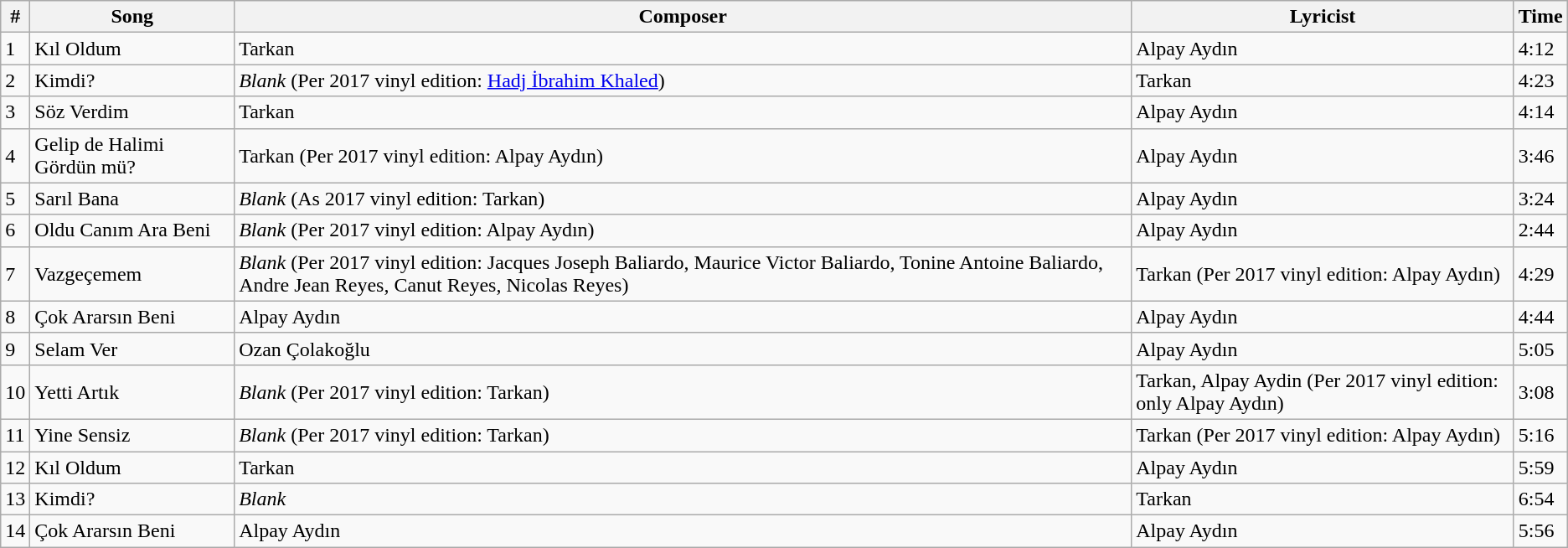<table class="wikitable">
<tr>
<th align="center">#</th>
<th align="center">Song</th>
<th align="center">Composer</th>
<th align="center">Lyricist</th>
<th align="center">Time</th>
</tr>
<tr>
<td>1</td>
<td>Kıl Oldum</td>
<td>Tarkan</td>
<td>Alpay Aydın</td>
<td>4:12</td>
</tr>
<tr>
<td>2</td>
<td>Kimdi?</td>
<td><em>Blank</em> (Per 2017 vinyl edition: <a href='#'>Hadj İbrahim Khaled</a>)</td>
<td>Tarkan</td>
<td>4:23</td>
</tr>
<tr>
<td>3</td>
<td>Söz Verdim</td>
<td>Tarkan</td>
<td>Alpay Aydın</td>
<td>4:14</td>
</tr>
<tr>
<td>4</td>
<td>Gelip de Halimi Gördün mü?</td>
<td>Tarkan (Per 2017 vinyl edition: Alpay Aydın)</td>
<td>Alpay Aydın</td>
<td>3:46</td>
</tr>
<tr>
<td>5</td>
<td>Sarıl Bana</td>
<td><em>Blank</em> (As 2017 vinyl edition: Tarkan)</td>
<td>Alpay Aydın</td>
<td>3:24</td>
</tr>
<tr>
<td>6</td>
<td>Oldu Canım Ara Beni</td>
<td><em>Blank</em> (Per 2017 vinyl edition: Alpay Aydın)</td>
<td>Alpay Aydın</td>
<td>2:44</td>
</tr>
<tr>
<td>7</td>
<td>Vazgeçemem</td>
<td><em>Blank</em> (Per 2017 vinyl edition: Jacques Joseph Baliardo, Maurice Victor Baliardo, Tonine Antoine Baliardo, Andre Jean Reyes, Canut Reyes, Nicolas Reyes)</td>
<td>Tarkan (Per 2017 vinyl edition: Alpay Aydın)</td>
<td>4:29</td>
</tr>
<tr>
<td>8</td>
<td>Çok Ararsın Beni</td>
<td>Alpay Aydın</td>
<td>Alpay Aydın</td>
<td>4:44</td>
</tr>
<tr>
<td>9</td>
<td>Selam Ver</td>
<td>Ozan Çolakoğlu</td>
<td>Alpay Aydın</td>
<td>5:05</td>
</tr>
<tr>
<td>10</td>
<td>Yetti Artık</td>
<td><em>Blank</em> (Per 2017 vinyl edition: Tarkan)</td>
<td>Tarkan, Alpay Aydin (Per 2017 vinyl edition: only Alpay Aydın)</td>
<td>3:08</td>
</tr>
<tr>
<td>11</td>
<td>Yine Sensiz</td>
<td><em>Blank</em> (Per 2017 vinyl edition: Tarkan)</td>
<td>Tarkan (Per 2017 vinyl edition: Alpay Aydın)</td>
<td>5:16</td>
</tr>
<tr>
<td>12</td>
<td>Kıl Oldum</td>
<td>Tarkan</td>
<td>Alpay Aydın</td>
<td>5:59</td>
</tr>
<tr>
<td>13</td>
<td>Kimdi?</td>
<td><em>Blank</em></td>
<td>Tarkan</td>
<td>6:54</td>
</tr>
<tr>
<td>14</td>
<td>Çok Ararsın Beni</td>
<td>Alpay Aydın</td>
<td>Alpay Aydın</td>
<td>5:56</td>
</tr>
</table>
